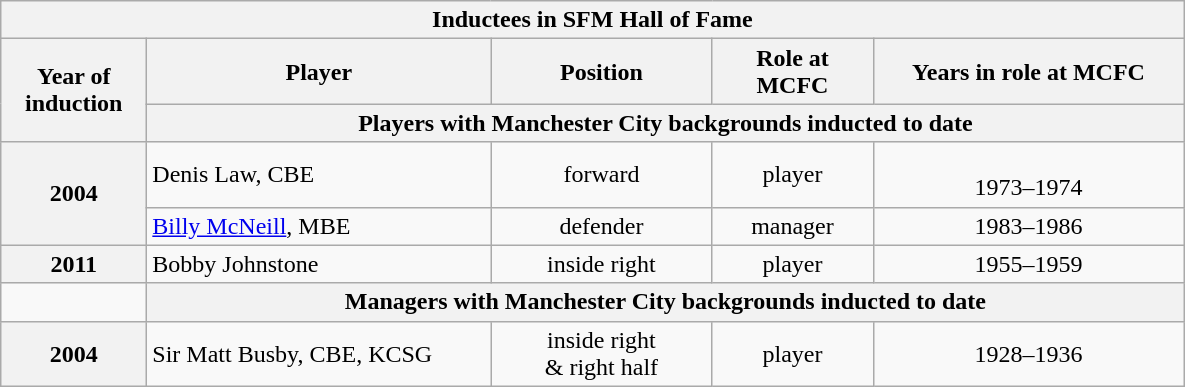<table class="wikitable collapsible uncollapsed" style="text-align:center">
<tr>
<th colspan="5" style="width:194px;">Inductees in SFM Hall of Fame</th>
</tr>
<tr>
<th rowspan="2" style="width:70px;">Year of induction</th>
<th style="width:222px;">Player</th>
<th style="width:140px;">Position</th>
<th style="width:100px;">Role at MCFC</th>
<th style="width:200px;">Years in role at MCFC</th>
</tr>
<tr>
<th colspan="4">Players with Manchester City backgrounds inducted to date</th>
</tr>
<tr>
<th rowspan="2">2004</th>
<td style="text-align:left;"> Denis Law, CBE</td>
<td>forward</td>
<td>player</td>
<td><br>1973–1974</td>
</tr>
<tr>
<td style="text-align:left;"> <a href='#'>Billy McNeill</a>, MBE</td>
<td>defender</td>
<td>manager</td>
<td>1983–1986</td>
</tr>
<tr>
<th>2011</th>
<td style="text-align:left;"> Bobby Johnstone</td>
<td>inside right</td>
<td>player</td>
<td>1955–1959</td>
</tr>
<tr>
<td style="width:90px;"></td>
<th colspan="4">Managers with Manchester City backgrounds inducted to date</th>
</tr>
<tr>
<th>2004</th>
<td style="text-align:left;"> Sir Matt Busby, CBE, KCSG</td>
<td>inside right <br> & right half</td>
<td>player</td>
<td>1928–1936</td>
</tr>
</table>
